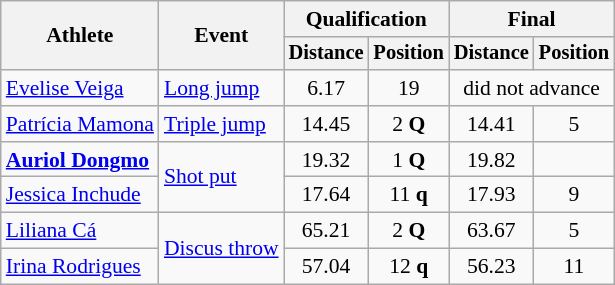<table class=wikitable style=font-size:90%>
<tr>
<th rowspan=2>Athlete</th>
<th rowspan=2>Event</th>
<th colspan=2>Qualification</th>
<th colspan=2>Final</th>
</tr>
<tr style=font-size:95%>
<th>Distance</th>
<th>Position</th>
<th>Distance</th>
<th>Position</th>
</tr>
<tr align=center>
<td align=left><a href='#'>Evelise Veiga</a></td>
<td align=left><a href='#'>Long jump</a></td>
<td>6.17</td>
<td>19</td>
<td colspan=2>did not advance</td>
</tr>
<tr align=center>
<td align=left><a href='#'>Patrícia Mamona</a></td>
<td align=left><a href='#'>Triple jump</a></td>
<td>14.45 </td>
<td>2 <strong>Q</strong></td>
<td>14.41</td>
<td>5</td>
</tr>
<tr align=center>
<td align=left><strong><a href='#'>Auriol Dongmo</a></strong></td>
<td align=left rowspan=2><a href='#'>Shot put</a></td>
<td>19.32</td>
<td>1 <strong>Q</strong></td>
<td>19.82 </td>
<td></td>
</tr>
<tr align=center>
<td align=left><a href='#'>Jessica Inchude</a></td>
<td>17.64</td>
<td>11 <strong>q</strong></td>
<td>17.93</td>
<td>9</td>
</tr>
<tr align=center>
<td align=left><a href='#'>Liliana Cá</a></td>
<td align=left rowspan=2><a href='#'>Discus throw</a></td>
<td>65.21  </td>
<td>2 <strong>Q</strong></td>
<td>63.67</td>
<td>5</td>
</tr>
<tr align=center>
<td align=left><a href='#'>Irina Rodrigues</a></td>
<td>57.04</td>
<td>12 <strong>q</strong></td>
<td>56.23</td>
<td>11</td>
</tr>
</table>
